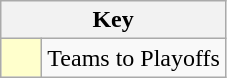<table class="wikitable" style="text-align: center;">
<tr>
<th colspan=2>Key</th>
</tr>
<tr>
<td style="background:#ffffcc; width:20px;"></td>
<td align=left>Teams to Playoffs</td>
</tr>
</table>
